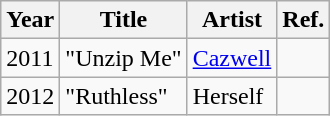<table class="wikitable">
<tr>
<th>Year</th>
<th>Title</th>
<th>Artist</th>
<th>Ref.</th>
</tr>
<tr>
<td>2011</td>
<td>"Unzip Me"</td>
<td><a href='#'>Cazwell</a></td>
<td></td>
</tr>
<tr>
<td>2012</td>
<td>"Ruthless"</td>
<td>Herself</td>
<td></td>
</tr>
</table>
